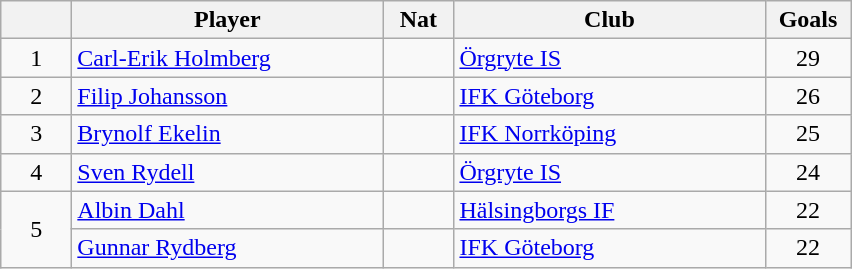<table class="wikitable" style="text-align: center;">
<tr>
<th style="width: 40px;"></th>
<th style="width: 200px;">Player</th>
<th style="width: 40px;">Nat</th>
<th style="width: 200px;">Club</th>
<th style="width: 50px;">Goals</th>
</tr>
<tr>
<td>1</td>
<td style="text-align: left;"><a href='#'>Carl-Erik Holmberg</a></td>
<td></td>
<td style="text-align: left;"><a href='#'>Örgryte IS</a></td>
<td>29</td>
</tr>
<tr>
<td>2</td>
<td style="text-align: left;"><a href='#'>Filip Johansson</a></td>
<td></td>
<td style="text-align: left;"><a href='#'>IFK Göteborg</a></td>
<td>26</td>
</tr>
<tr>
<td>3</td>
<td style="text-align: left;"><a href='#'>Brynolf Ekelin</a></td>
<td></td>
<td style="text-align: left;"><a href='#'>IFK Norrköping</a></td>
<td>25</td>
</tr>
<tr>
<td>4</td>
<td style="text-align: left;"><a href='#'>Sven Rydell</a></td>
<td></td>
<td style="text-align: left;"><a href='#'>Örgryte IS</a></td>
<td>24</td>
</tr>
<tr>
<td rowspan="2">5</td>
<td style="text-align: left;"><a href='#'>Albin Dahl</a></td>
<td></td>
<td style="text-align: left;"><a href='#'>Hälsingborgs IF</a></td>
<td>22</td>
</tr>
<tr>
<td style="text-align: left;"><a href='#'>Gunnar Rydberg</a></td>
<td></td>
<td style="text-align: left;"><a href='#'>IFK Göteborg</a></td>
<td>22</td>
</tr>
</table>
